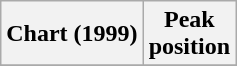<table class = "wikitable plainrowheaders">
<tr>
<th scope="col">Chart (1999)</th>
<th scope="col">Peak<br>position</th>
</tr>
<tr>
</tr>
</table>
